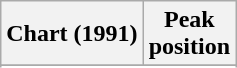<table class="wikitable sortable">
<tr>
<th align="left">Chart (1991)</th>
<th align="center">Peak<br>position</th>
</tr>
<tr>
</tr>
<tr>
</tr>
</table>
